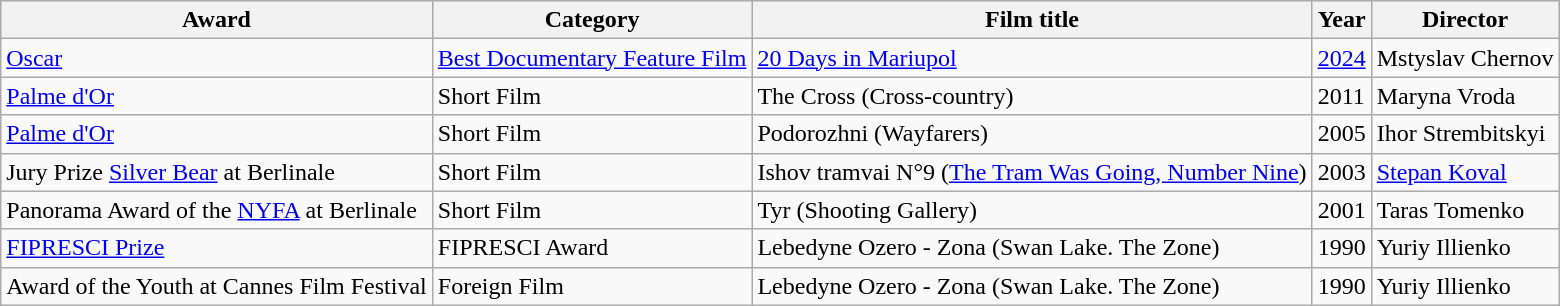<table class="wikitable">
<tr>
<th>Award</th>
<th>Category</th>
<th>Film title</th>
<th>Year</th>
<th>Director</th>
</tr>
<tr>
<td><a href='#'>Oscar</a></td>
<td><a href='#'>Best Documentary Feature Film</a></td>
<td><a href='#'>20 Days in Mariupol</a></td>
<td><a href='#'>2024</a></td>
<td>Mstyslav Chernov</td>
</tr>
<tr>
<td><a href='#'>Palme d'Or</a></td>
<td>Short Film</td>
<td>The Cross (Cross-country)</td>
<td>2011</td>
<td>Maryna Vroda</td>
</tr>
<tr>
<td><a href='#'>Palme d'Or</a></td>
<td>Short Film</td>
<td>Podorozhni (Wayfarers)</td>
<td>2005</td>
<td>Ihor Strembitskyi</td>
</tr>
<tr>
<td>Jury Prize <a href='#'>Silver Bear</a> at Berlinale</td>
<td>Short Film</td>
<td>Ishov tramvai N°9 (<a href='#'>The Tram Was Going, Number Nine</a>)</td>
<td>2003</td>
<td><a href='#'>Stepan Koval</a></td>
</tr>
<tr>
<td>Panorama Award of the <a href='#'>NYFA</a> at Berlinale</td>
<td>Short Film</td>
<td>Tyr (Shooting Gallery)</td>
<td>2001</td>
<td>Taras Tomenko</td>
</tr>
<tr>
<td><a href='#'>FIPRESCI Prize</a></td>
<td>FIPRESCI Award</td>
<td>Lebedyne Ozero - Zona (Swan Lake. The Zone)</td>
<td>1990</td>
<td>Yuriy Illienko</td>
</tr>
<tr>
<td>Award of the Youth at Cannes Film Festival</td>
<td>Foreign Film</td>
<td>Lebedyne Ozero - Zona (Swan Lake. The Zone)</td>
<td>1990</td>
<td>Yuriy Illienko</td>
</tr>
</table>
